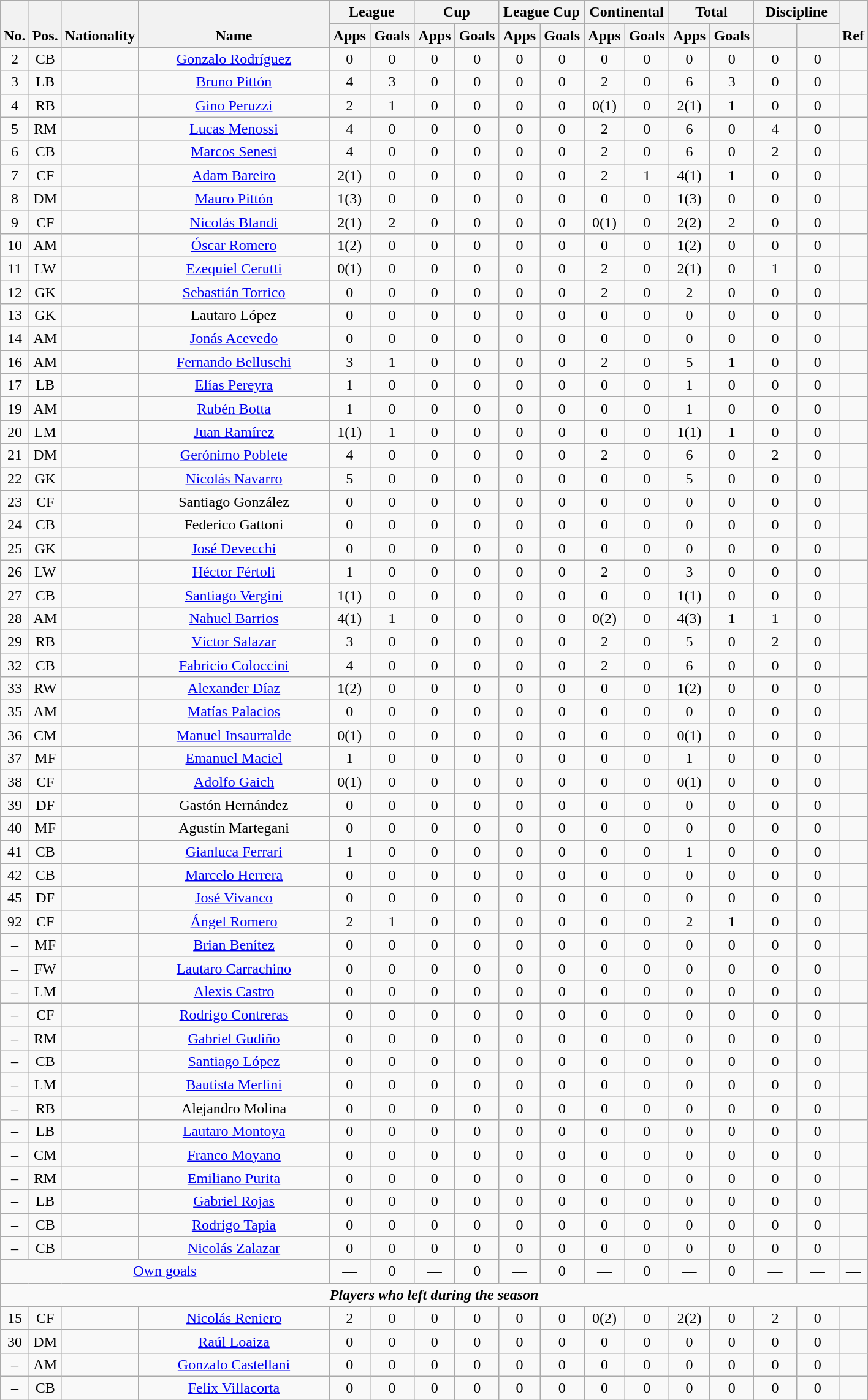<table class="wikitable" style="text-align:center">
<tr>
<th rowspan="2" valign="bottom">No.</th>
<th rowspan="2" valign="bottom">Pos.</th>
<th rowspan="2" valign="bottom">Nationality</th>
<th rowspan="2" valign="bottom" width="200">Name</th>
<th colspan="2" width="85">League</th>
<th colspan="2" width="85">Cup</th>
<th colspan="2" width="85">League Cup</th>
<th colspan="2" width="85">Continental</th>
<th colspan="2" width="85">Total</th>
<th colspan="2" width="85">Discipline</th>
<th rowspan="2" valign="bottom">Ref</th>
</tr>
<tr>
<th>Apps</th>
<th>Goals</th>
<th>Apps</th>
<th>Goals</th>
<th>Apps</th>
<th>Goals</th>
<th>Apps</th>
<th>Goals</th>
<th>Apps</th>
<th>Goals</th>
<th></th>
<th></th>
</tr>
<tr>
<td align="center">2</td>
<td align="center">CB</td>
<td align="center"></td>
<td align="center"><a href='#'>Gonzalo Rodríguez</a></td>
<td>0</td>
<td>0</td>
<td>0</td>
<td>0</td>
<td>0</td>
<td>0</td>
<td>0</td>
<td>0</td>
<td>0</td>
<td>0</td>
<td>0</td>
<td>0</td>
<td></td>
</tr>
<tr>
<td align="center">3</td>
<td align="center">LB</td>
<td align="center"></td>
<td align="center"><a href='#'>Bruno Pittón</a></td>
<td>4</td>
<td>3</td>
<td>0</td>
<td>0</td>
<td>0</td>
<td>0</td>
<td>2</td>
<td>0</td>
<td>6</td>
<td>3</td>
<td>0</td>
<td>0</td>
<td></td>
</tr>
<tr>
<td align="center">4</td>
<td align="center">RB</td>
<td align="center"></td>
<td align="center"><a href='#'>Gino Peruzzi</a></td>
<td>2</td>
<td>1</td>
<td>0</td>
<td>0</td>
<td>0</td>
<td>0</td>
<td>0(1)</td>
<td>0</td>
<td>2(1)</td>
<td>1</td>
<td>0</td>
<td>0</td>
<td></td>
</tr>
<tr>
<td align="center">5</td>
<td align="center">RM</td>
<td align="center"></td>
<td align="center"><a href='#'>Lucas Menossi</a></td>
<td>4</td>
<td>0</td>
<td>0</td>
<td>0</td>
<td>0</td>
<td>0</td>
<td>2</td>
<td>0</td>
<td>6</td>
<td>0</td>
<td>4</td>
<td>0</td>
<td></td>
</tr>
<tr>
<td align="center">6</td>
<td align="center">CB</td>
<td align="center"></td>
<td align="center"><a href='#'>Marcos Senesi</a></td>
<td>4</td>
<td>0</td>
<td>0</td>
<td>0</td>
<td>0</td>
<td>0</td>
<td>2</td>
<td>0</td>
<td>6</td>
<td>0</td>
<td>2</td>
<td>0</td>
<td></td>
</tr>
<tr>
<td align="center">7</td>
<td align="center">CF</td>
<td align="center"></td>
<td align="center"><a href='#'>Adam Bareiro</a></td>
<td>2(1)</td>
<td>0</td>
<td>0</td>
<td>0</td>
<td>0</td>
<td>0</td>
<td>2</td>
<td>1</td>
<td>4(1)</td>
<td>1</td>
<td>0</td>
<td>0</td>
<td></td>
</tr>
<tr>
<td align="center">8</td>
<td align="center">DM</td>
<td align="center"></td>
<td align="center"><a href='#'>Mauro Pittón</a></td>
<td>1(3)</td>
<td>0</td>
<td>0</td>
<td>0</td>
<td>0</td>
<td>0</td>
<td>0</td>
<td>0</td>
<td>1(3)</td>
<td>0</td>
<td>0</td>
<td>0</td>
<td></td>
</tr>
<tr>
<td align="center">9</td>
<td align="center">CF</td>
<td align="center"></td>
<td align="center"><a href='#'>Nicolás Blandi</a></td>
<td>2(1)</td>
<td>2</td>
<td>0</td>
<td>0</td>
<td>0</td>
<td>0</td>
<td>0(1)</td>
<td>0</td>
<td>2(2)</td>
<td>2</td>
<td>0</td>
<td>0</td>
<td></td>
</tr>
<tr>
<td align="center">10</td>
<td align="center">AM</td>
<td align="center"></td>
<td align="center"><a href='#'>Óscar Romero</a></td>
<td>1(2)</td>
<td>0</td>
<td>0</td>
<td>0</td>
<td>0</td>
<td>0</td>
<td>0</td>
<td>0</td>
<td>1(2)</td>
<td>0</td>
<td>0</td>
<td>0</td>
<td></td>
</tr>
<tr>
<td align="center">11</td>
<td align="center">LW</td>
<td align="center"></td>
<td align="center"><a href='#'>Ezequiel Cerutti</a></td>
<td>0(1)</td>
<td>0</td>
<td>0</td>
<td>0</td>
<td>0</td>
<td>0</td>
<td>2</td>
<td>0</td>
<td>2(1)</td>
<td>0</td>
<td>1</td>
<td>0</td>
<td></td>
</tr>
<tr>
<td align="center">12</td>
<td align="center">GK</td>
<td align="center"></td>
<td align="center"><a href='#'>Sebastián Torrico</a></td>
<td>0</td>
<td>0</td>
<td>0</td>
<td>0</td>
<td>0</td>
<td>0</td>
<td>2</td>
<td>0</td>
<td>2</td>
<td>0</td>
<td>0</td>
<td>0</td>
<td></td>
</tr>
<tr>
<td align="center">13</td>
<td align="center">GK</td>
<td align="center"></td>
<td align="center">Lautaro López</td>
<td>0</td>
<td>0</td>
<td>0</td>
<td>0</td>
<td>0</td>
<td>0</td>
<td>0</td>
<td>0</td>
<td>0</td>
<td>0</td>
<td>0</td>
<td>0</td>
<td></td>
</tr>
<tr>
<td align="center">14</td>
<td align="center">AM</td>
<td align="center"></td>
<td align="center"><a href='#'>Jonás Acevedo</a></td>
<td>0</td>
<td>0</td>
<td>0</td>
<td>0</td>
<td>0</td>
<td>0</td>
<td>0</td>
<td>0</td>
<td>0</td>
<td>0</td>
<td>0</td>
<td>0</td>
<td></td>
</tr>
<tr>
<td align="center">16</td>
<td align="center">AM</td>
<td align="center"></td>
<td align="center"><a href='#'>Fernando Belluschi</a></td>
<td>3</td>
<td>1</td>
<td>0</td>
<td>0</td>
<td>0</td>
<td>0</td>
<td>2</td>
<td>0</td>
<td>5</td>
<td>1</td>
<td>0</td>
<td>0</td>
<td></td>
</tr>
<tr>
<td align="center">17</td>
<td align="center">LB</td>
<td align="center"></td>
<td align="center"><a href='#'>Elías Pereyra</a></td>
<td>1</td>
<td>0</td>
<td>0</td>
<td>0</td>
<td>0</td>
<td>0</td>
<td>0</td>
<td>0</td>
<td>1</td>
<td>0</td>
<td>0</td>
<td>0</td>
<td></td>
</tr>
<tr>
<td align="center">19</td>
<td align="center">AM</td>
<td align="center"></td>
<td align="center"><a href='#'>Rubén Botta</a></td>
<td>1</td>
<td>0</td>
<td>0</td>
<td>0</td>
<td>0</td>
<td>0</td>
<td>0</td>
<td>0</td>
<td>1</td>
<td>0</td>
<td>0</td>
<td>0</td>
<td></td>
</tr>
<tr>
<td align="center">20</td>
<td align="center">LM</td>
<td align="center"></td>
<td align="center"><a href='#'>Juan Ramírez</a></td>
<td>1(1)</td>
<td>1</td>
<td>0</td>
<td>0</td>
<td>0</td>
<td>0</td>
<td>0</td>
<td>0</td>
<td>1(1)</td>
<td>1</td>
<td>0</td>
<td>0</td>
<td></td>
</tr>
<tr>
<td align="center">21</td>
<td align="center">DM</td>
<td align="center"></td>
<td align="center"><a href='#'>Gerónimo Poblete</a></td>
<td>4</td>
<td>0</td>
<td>0</td>
<td>0</td>
<td>0</td>
<td>0</td>
<td>2</td>
<td>0</td>
<td>6</td>
<td>0</td>
<td>2</td>
<td>0</td>
<td></td>
</tr>
<tr>
<td align="center">22</td>
<td align="center">GK</td>
<td align="center"></td>
<td align="center"><a href='#'>Nicolás Navarro</a></td>
<td>5</td>
<td>0</td>
<td>0</td>
<td>0</td>
<td>0</td>
<td>0</td>
<td>0</td>
<td>0</td>
<td>5</td>
<td>0</td>
<td>0</td>
<td>0</td>
<td></td>
</tr>
<tr>
<td align="center">23</td>
<td align="center">CF</td>
<td align="center"></td>
<td align="center">Santiago González</td>
<td>0</td>
<td>0</td>
<td>0</td>
<td>0</td>
<td>0</td>
<td>0</td>
<td>0</td>
<td>0</td>
<td>0</td>
<td>0</td>
<td>0</td>
<td>0</td>
<td></td>
</tr>
<tr>
<td align="center">24</td>
<td align="center">CB</td>
<td align="center"></td>
<td align="center">Federico Gattoni</td>
<td>0</td>
<td>0</td>
<td>0</td>
<td>0</td>
<td>0</td>
<td>0</td>
<td>0</td>
<td>0</td>
<td>0</td>
<td>0</td>
<td>0</td>
<td>0</td>
<td></td>
</tr>
<tr>
<td align="center">25</td>
<td align="center">GK</td>
<td align="center"></td>
<td align="center"><a href='#'>José Devecchi</a></td>
<td>0</td>
<td>0</td>
<td>0</td>
<td>0</td>
<td>0</td>
<td>0</td>
<td>0</td>
<td>0</td>
<td>0</td>
<td>0</td>
<td>0</td>
<td>0</td>
<td></td>
</tr>
<tr>
<td align="center">26</td>
<td align="center">LW</td>
<td align="center"></td>
<td align="center"><a href='#'>Héctor Fértoli</a></td>
<td>1</td>
<td>0</td>
<td>0</td>
<td>0</td>
<td>0</td>
<td>0</td>
<td>2</td>
<td>0</td>
<td>3</td>
<td>0</td>
<td>0</td>
<td>0</td>
<td></td>
</tr>
<tr>
<td align="center">27</td>
<td align="center">CB</td>
<td align="center"></td>
<td align="center"><a href='#'>Santiago Vergini</a></td>
<td>1(1)</td>
<td>0</td>
<td>0</td>
<td>0</td>
<td>0</td>
<td>0</td>
<td>0</td>
<td>0</td>
<td>1(1)</td>
<td>0</td>
<td>0</td>
<td>0</td>
<td></td>
</tr>
<tr>
<td align="center">28</td>
<td align="center">AM</td>
<td align="center"></td>
<td align="center"><a href='#'>Nahuel Barrios</a></td>
<td>4(1)</td>
<td>1</td>
<td>0</td>
<td>0</td>
<td>0</td>
<td>0</td>
<td>0(2)</td>
<td>0</td>
<td>4(3)</td>
<td>1</td>
<td>1</td>
<td>0</td>
<td></td>
</tr>
<tr>
<td align="center">29</td>
<td align="center">RB</td>
<td align="center"></td>
<td align="center"><a href='#'>Víctor Salazar</a></td>
<td>3</td>
<td>0</td>
<td>0</td>
<td>0</td>
<td>0</td>
<td>0</td>
<td>2</td>
<td>0</td>
<td>5</td>
<td>0</td>
<td>2</td>
<td>0</td>
<td></td>
</tr>
<tr>
<td align="center">32</td>
<td align="center">CB</td>
<td align="center"></td>
<td align="center"><a href='#'>Fabricio Coloccini</a></td>
<td>4</td>
<td>0</td>
<td>0</td>
<td>0</td>
<td>0</td>
<td>0</td>
<td>2</td>
<td>0</td>
<td>6</td>
<td>0</td>
<td>0</td>
<td>0</td>
<td></td>
</tr>
<tr>
<td align="center">33</td>
<td align="center">RW</td>
<td align="center"></td>
<td align="center"><a href='#'>Alexander Díaz</a></td>
<td>1(2)</td>
<td>0</td>
<td>0</td>
<td>0</td>
<td>0</td>
<td>0</td>
<td>0</td>
<td>0</td>
<td>1(2)</td>
<td>0</td>
<td>0</td>
<td>0</td>
<td></td>
</tr>
<tr>
<td align="center">35</td>
<td align="center">AM</td>
<td align="center"></td>
<td align="center"><a href='#'>Matías Palacios</a></td>
<td>0</td>
<td>0</td>
<td>0</td>
<td>0</td>
<td>0</td>
<td>0</td>
<td>0</td>
<td>0</td>
<td>0</td>
<td>0</td>
<td>0</td>
<td>0</td>
<td></td>
</tr>
<tr>
<td align="center">36</td>
<td align="center">CM</td>
<td align="center"></td>
<td align="center"><a href='#'>Manuel Insaurralde</a></td>
<td>0(1)</td>
<td>0</td>
<td>0</td>
<td>0</td>
<td>0</td>
<td>0</td>
<td>0</td>
<td>0</td>
<td>0(1)</td>
<td>0</td>
<td>0</td>
<td>0</td>
<td></td>
</tr>
<tr>
<td align="center">37</td>
<td align="center">MF</td>
<td align="center"></td>
<td align="center"><a href='#'>Emanuel Maciel</a></td>
<td>1</td>
<td>0</td>
<td>0</td>
<td>0</td>
<td>0</td>
<td>0</td>
<td>0</td>
<td>0</td>
<td>1</td>
<td>0</td>
<td>0</td>
<td>0</td>
<td></td>
</tr>
<tr>
<td align="center">38</td>
<td align="center">CF</td>
<td align="center"></td>
<td align="center"><a href='#'>Adolfo Gaich</a></td>
<td>0(1)</td>
<td>0</td>
<td>0</td>
<td>0</td>
<td>0</td>
<td>0</td>
<td>0</td>
<td>0</td>
<td>0(1)</td>
<td>0</td>
<td>0</td>
<td>0</td>
<td></td>
</tr>
<tr>
<td align="center">39</td>
<td align="center">DF</td>
<td align="center"></td>
<td align="center">Gastón Hernández</td>
<td>0</td>
<td>0</td>
<td>0</td>
<td>0</td>
<td>0</td>
<td>0</td>
<td>0</td>
<td>0</td>
<td>0</td>
<td>0</td>
<td>0</td>
<td>0</td>
<td></td>
</tr>
<tr>
<td align="center">40</td>
<td align="center">MF</td>
<td align="center"></td>
<td align="center">Agustín Martegani</td>
<td>0</td>
<td>0</td>
<td>0</td>
<td>0</td>
<td>0</td>
<td>0</td>
<td>0</td>
<td>0</td>
<td>0</td>
<td>0</td>
<td>0</td>
<td>0</td>
<td></td>
</tr>
<tr>
<td align="center">41</td>
<td align="center">CB</td>
<td align="center"></td>
<td align="center"><a href='#'>Gianluca Ferrari</a></td>
<td>1</td>
<td>0</td>
<td>0</td>
<td>0</td>
<td>0</td>
<td>0</td>
<td>0</td>
<td>0</td>
<td>1</td>
<td>0</td>
<td>0</td>
<td>0</td>
<td></td>
</tr>
<tr>
<td align="center">42</td>
<td align="center">CB</td>
<td align="center"></td>
<td align="center"><a href='#'>Marcelo Herrera</a></td>
<td>0</td>
<td>0</td>
<td>0</td>
<td>0</td>
<td>0</td>
<td>0</td>
<td>0</td>
<td>0</td>
<td>0</td>
<td>0</td>
<td>0</td>
<td>0</td>
<td></td>
</tr>
<tr>
<td align="center">45</td>
<td align="center">DF</td>
<td align="center"></td>
<td align="center"><a href='#'>José Vivanco</a></td>
<td>0</td>
<td>0</td>
<td>0</td>
<td>0</td>
<td>0</td>
<td>0</td>
<td>0</td>
<td>0</td>
<td>0</td>
<td>0</td>
<td>0</td>
<td>0</td>
<td></td>
</tr>
<tr>
<td align="center">92</td>
<td align="center">CF</td>
<td align="center"></td>
<td align="center"><a href='#'>Ángel Romero</a></td>
<td>2</td>
<td>1</td>
<td>0</td>
<td>0</td>
<td>0</td>
<td>0</td>
<td>0</td>
<td>0</td>
<td>2</td>
<td>1</td>
<td>0</td>
<td>0</td>
<td></td>
</tr>
<tr>
<td align="center">–</td>
<td align="center">MF</td>
<td align="center"></td>
<td align="center"><a href='#'>Brian Benítez</a></td>
<td>0</td>
<td>0</td>
<td>0</td>
<td>0</td>
<td>0</td>
<td>0</td>
<td>0</td>
<td>0</td>
<td>0</td>
<td>0</td>
<td>0</td>
<td>0</td>
<td></td>
</tr>
<tr>
<td align="center">–</td>
<td align="center">FW</td>
<td align="center"></td>
<td align="center"><a href='#'>Lautaro Carrachino</a></td>
<td>0</td>
<td>0</td>
<td>0</td>
<td>0</td>
<td>0</td>
<td>0</td>
<td>0</td>
<td>0</td>
<td>0</td>
<td>0</td>
<td>0</td>
<td>0</td>
<td></td>
</tr>
<tr>
<td align="center">–</td>
<td align="center">LM</td>
<td align="center"></td>
<td align="center"><a href='#'>Alexis Castro</a></td>
<td>0</td>
<td>0</td>
<td>0</td>
<td>0</td>
<td>0</td>
<td>0</td>
<td>0</td>
<td>0</td>
<td>0</td>
<td>0</td>
<td>0</td>
<td>0</td>
<td></td>
</tr>
<tr>
<td align="center">–</td>
<td align="center">CF</td>
<td align="center"></td>
<td align="center"><a href='#'>Rodrigo Contreras</a></td>
<td>0</td>
<td>0</td>
<td>0</td>
<td>0</td>
<td>0</td>
<td>0</td>
<td>0</td>
<td>0</td>
<td>0</td>
<td>0</td>
<td>0</td>
<td>0</td>
<td></td>
</tr>
<tr>
<td align="center">–</td>
<td align="center">RM</td>
<td align="center"></td>
<td align="center"><a href='#'>Gabriel Gudiño</a></td>
<td>0</td>
<td>0</td>
<td>0</td>
<td>0</td>
<td>0</td>
<td>0</td>
<td>0</td>
<td>0</td>
<td>0</td>
<td>0</td>
<td>0</td>
<td>0</td>
<td></td>
</tr>
<tr>
<td align="center">–</td>
<td align="center">CB</td>
<td align="center"></td>
<td align="center"><a href='#'>Santiago López</a></td>
<td>0</td>
<td>0</td>
<td>0</td>
<td>0</td>
<td>0</td>
<td>0</td>
<td>0</td>
<td>0</td>
<td>0</td>
<td>0</td>
<td>0</td>
<td>0</td>
<td></td>
</tr>
<tr>
<td align="center">–</td>
<td align="center">LM</td>
<td align="center"></td>
<td align="center"><a href='#'>Bautista Merlini</a></td>
<td>0</td>
<td>0</td>
<td>0</td>
<td>0</td>
<td>0</td>
<td>0</td>
<td>0</td>
<td>0</td>
<td>0</td>
<td>0</td>
<td>0</td>
<td>0</td>
<td></td>
</tr>
<tr>
<td align="center">–</td>
<td align="center">RB</td>
<td align="center"></td>
<td align="center">Alejandro Molina</td>
<td>0</td>
<td>0</td>
<td>0</td>
<td>0</td>
<td>0</td>
<td>0</td>
<td>0</td>
<td>0</td>
<td>0</td>
<td>0</td>
<td>0</td>
<td>0</td>
<td></td>
</tr>
<tr>
<td align="center">–</td>
<td align="center">LB</td>
<td align="center"></td>
<td align="center"><a href='#'>Lautaro Montoya</a></td>
<td>0</td>
<td>0</td>
<td>0</td>
<td>0</td>
<td>0</td>
<td>0</td>
<td>0</td>
<td>0</td>
<td>0</td>
<td>0</td>
<td>0</td>
<td>0</td>
<td></td>
</tr>
<tr>
<td align="center">–</td>
<td align="center">CM</td>
<td align="center"></td>
<td align="center"><a href='#'>Franco Moyano</a></td>
<td>0</td>
<td>0</td>
<td>0</td>
<td>0</td>
<td>0</td>
<td>0</td>
<td>0</td>
<td>0</td>
<td>0</td>
<td>0</td>
<td>0</td>
<td>0</td>
<td></td>
</tr>
<tr>
<td align="center">–</td>
<td align="center">RM</td>
<td align="center"></td>
<td align="center"><a href='#'>Emiliano Purita</a></td>
<td>0</td>
<td>0</td>
<td>0</td>
<td>0</td>
<td>0</td>
<td>0</td>
<td>0</td>
<td>0</td>
<td>0</td>
<td>0</td>
<td>0</td>
<td>0</td>
<td></td>
</tr>
<tr>
<td align="center">–</td>
<td align="center">LB</td>
<td align="center"></td>
<td align="center"><a href='#'>Gabriel Rojas</a></td>
<td>0</td>
<td>0</td>
<td>0</td>
<td>0</td>
<td>0</td>
<td>0</td>
<td>0</td>
<td>0</td>
<td>0</td>
<td>0</td>
<td>0</td>
<td>0</td>
<td></td>
</tr>
<tr>
<td align="center">–</td>
<td align="center">CB</td>
<td align="center"></td>
<td align="center"><a href='#'>Rodrigo Tapia</a></td>
<td>0</td>
<td>0</td>
<td>0</td>
<td>0</td>
<td>0</td>
<td>0</td>
<td>0</td>
<td>0</td>
<td>0</td>
<td>0</td>
<td>0</td>
<td>0</td>
<td></td>
</tr>
<tr>
<td align="center">–</td>
<td align="center">CB</td>
<td align="center"></td>
<td align="center"><a href='#'>Nicolás Zalazar</a></td>
<td>0</td>
<td>0</td>
<td>0</td>
<td>0</td>
<td>0</td>
<td>0</td>
<td>0</td>
<td>0</td>
<td>0</td>
<td>0</td>
<td>0</td>
<td>0</td>
<td></td>
</tr>
<tr>
<td colspan="4" align="center"><a href='#'>Own goals</a></td>
<td>—</td>
<td>0</td>
<td>—</td>
<td>0</td>
<td>—</td>
<td>0</td>
<td>—</td>
<td>0</td>
<td>—</td>
<td>0</td>
<td>—</td>
<td>—</td>
<td>—</td>
</tr>
<tr>
<td colspan="17" align="center"><strong><em>Players who left during the season</em></strong></td>
</tr>
<tr>
<td align="center">15</td>
<td align="center">CF</td>
<td align="center"></td>
<td align="center"><a href='#'>Nicolás Reniero</a></td>
<td>2</td>
<td>0</td>
<td>0</td>
<td>0</td>
<td>0</td>
<td>0</td>
<td>0(2)</td>
<td>0</td>
<td>2(2)</td>
<td>0</td>
<td>2</td>
<td>0</td>
<td></td>
</tr>
<tr>
<td align="center">30</td>
<td align="center">DM</td>
<td align="center"></td>
<td align="center"><a href='#'>Raúl Loaiza</a></td>
<td>0</td>
<td>0</td>
<td>0</td>
<td>0</td>
<td>0</td>
<td>0</td>
<td>0</td>
<td>0</td>
<td>0</td>
<td>0</td>
<td>0</td>
<td>0</td>
<td></td>
</tr>
<tr>
<td align="center">–</td>
<td align="center">AM</td>
<td align="center"></td>
<td align="center"><a href='#'>Gonzalo Castellani</a></td>
<td>0</td>
<td>0</td>
<td>0</td>
<td>0</td>
<td>0</td>
<td>0</td>
<td>0</td>
<td>0</td>
<td>0</td>
<td>0</td>
<td>0</td>
<td>0</td>
<td></td>
</tr>
<tr>
<td align="center">–</td>
<td align="center">CB</td>
<td align="center"></td>
<td align="center"><a href='#'>Felix Villacorta</a></td>
<td>0</td>
<td>0</td>
<td>0</td>
<td>0</td>
<td>0</td>
<td>0</td>
<td>0</td>
<td>0</td>
<td>0</td>
<td>0</td>
<td>0</td>
<td>0</td>
<td></td>
</tr>
</table>
